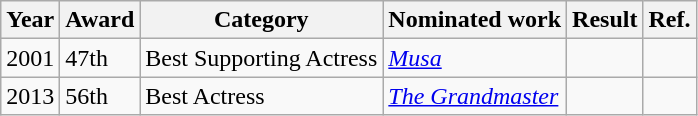<table class="wikitable">
<tr>
<th>Year</th>
<th>Award</th>
<th>Category</th>
<th>Nominated work</th>
<th>Result</th>
<th>Ref.</th>
</tr>
<tr>
<td>2001</td>
<td>47th</td>
<td>Best Supporting Actress</td>
<td><em><a href='#'>Musa</a></em></td>
<td></td>
<td></td>
</tr>
<tr>
<td>2013</td>
<td>56th</td>
<td>Best Actress</td>
<td><em><a href='#'>The Grandmaster</a></em></td>
<td></td>
<td></td>
</tr>
</table>
